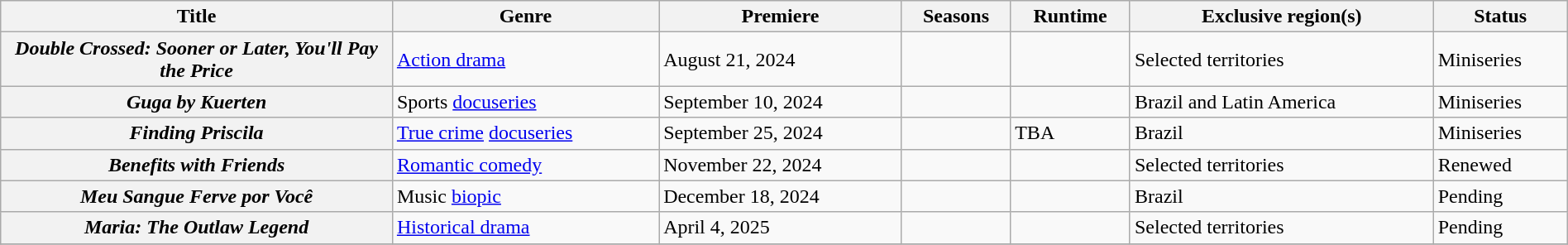<table class="wikitable plainrowheaders sortable" style="width:100%;">
<tr>
<th style="width:25%;">Title</th>
<th>Genre</th>
<th>Premiere</th>
<th>Seasons</th>
<th>Runtime</th>
<th>Exclusive region(s)</th>
<th>Status</th>
</tr>
<tr>
<th scope="row"><em>Double Crossed: Sooner or Later, You'll Pay the Price</em></th>
<td><a href='#'>Action drama</a></td>
<td>August 21, 2024</td>
<td></td>
<td></td>
<td>Selected territories</td>
<td>Miniseries</td>
</tr>
<tr>
<th scope="row"><em>Guga by Kuerten</em></th>
<td>Sports <a href='#'>docuseries</a></td>
<td>September 10, 2024</td>
<td></td>
<td></td>
<td>Brazil and Latin America</td>
<td>Miniseries</td>
</tr>
<tr>
<th scope="row"><em>Finding Priscila</em></th>
<td><a href='#'>True crime</a> <a href='#'>docuseries</a></td>
<td>September 25, 2024</td>
<td></td>
<td>TBA</td>
<td>Brazil</td>
<td>Miniseries</td>
</tr>
<tr>
<th scope="row"><em>Benefits with Friends</em></th>
<td><a href='#'>Romantic comedy</a></td>
<td>November 22, 2024</td>
<td></td>
<td></td>
<td>Selected territories</td>
<td>Renewed</td>
</tr>
<tr>
<th scope="row"><em>Meu Sangue Ferve por Você</em></th>
<td>Music <a href='#'>biopic</a></td>
<td>December 18, 2024</td>
<td></td>
<td></td>
<td>Brazil</td>
<td>Pending</td>
</tr>
<tr>
<th scope="row"><em>Maria: The Outlaw Legend</em></th>
<td><a href='#'>Historical drama</a></td>
<td>April 4, 2025</td>
<td></td>
<td></td>
<td>Selected territories</td>
<td>Pending</td>
</tr>
<tr>
</tr>
</table>
